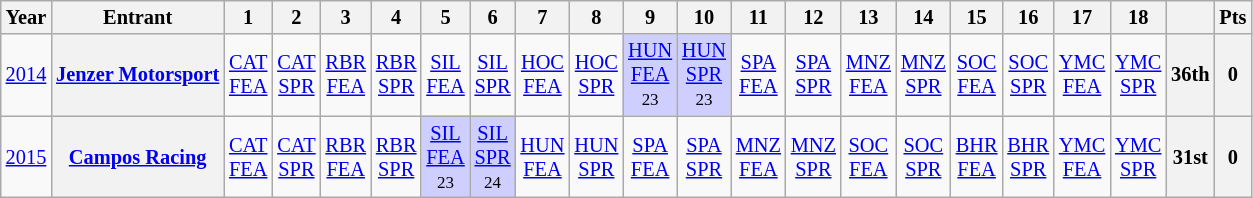<table class="wikitable" style="text-align:center; font-size:85%">
<tr>
<th>Year</th>
<th>Entrant</th>
<th>1</th>
<th>2</th>
<th>3</th>
<th>4</th>
<th>5</th>
<th>6</th>
<th>7</th>
<th>8</th>
<th>9</th>
<th>10</th>
<th>11</th>
<th>12</th>
<th>13</th>
<th>14</th>
<th>15</th>
<th>16</th>
<th>17</th>
<th>18</th>
<th></th>
<th>Pts</th>
</tr>
<tr>
<td><a href='#'>2014</a></td>
<th nowrap><a href='#'>Jenzer Motorsport</a></th>
<td><a href='#'>CAT<br>FEA</a></td>
<td><a href='#'>CAT<br>SPR</a></td>
<td><a href='#'>RBR<br>FEA</a></td>
<td><a href='#'>RBR<br>SPR</a></td>
<td><a href='#'>SIL<br>FEA</a></td>
<td><a href='#'>SIL<br>SPR</a></td>
<td><a href='#'>HOC<br>FEA</a></td>
<td><a href='#'>HOC<br>SPR</a></td>
<td style="background:#CFCFFF;"><a href='#'>HUN<br>FEA</a><br><small>23</small></td>
<td style="background:#CFCFFF;"><a href='#'>HUN<br>SPR</a><br><small>23</small></td>
<td><a href='#'>SPA<br>FEA</a></td>
<td><a href='#'>SPA<br>SPR</a></td>
<td><a href='#'>MNZ<br>FEA</a></td>
<td><a href='#'>MNZ<br>SPR</a></td>
<td><a href='#'>SOC<br>FEA</a></td>
<td><a href='#'>SOC<br>SPR</a></td>
<td><a href='#'>YMC<br>FEA</a></td>
<td><a href='#'>YMC<br>SPR</a></td>
<th>36th</th>
<th>0</th>
</tr>
<tr>
<td><a href='#'>2015</a></td>
<th nowrap><a href='#'>Campos Racing</a></th>
<td><a href='#'>CAT<br>FEA</a></td>
<td><a href='#'>CAT<br>SPR</a></td>
<td><a href='#'>RBR<br>FEA</a></td>
<td><a href='#'>RBR<br>SPR</a></td>
<td style="background:#CFCFFF;"><a href='#'>SIL<br>FEA</a><br><small>23</small></td>
<td style="background:#CFCFFF;"><a href='#'>SIL<br>SPR</a><br><small>24</small></td>
<td><a href='#'>HUN<br>FEA</a></td>
<td><a href='#'>HUN<br>SPR</a></td>
<td><a href='#'>SPA<br>FEA</a></td>
<td><a href='#'>SPA<br>SPR</a></td>
<td><a href='#'>MNZ<br>FEA</a></td>
<td><a href='#'>MNZ<br>SPR</a></td>
<td><a href='#'>SOC<br>FEA</a></td>
<td><a href='#'>SOC<br>SPR</a></td>
<td><a href='#'>BHR<br>FEA</a></td>
<td><a href='#'>BHR<br>SPR</a></td>
<td><a href='#'>YMC<br>FEA</a></td>
<td><a href='#'>YMC<br>SPR</a></td>
<th>31st</th>
<th>0</th>
</tr>
</table>
